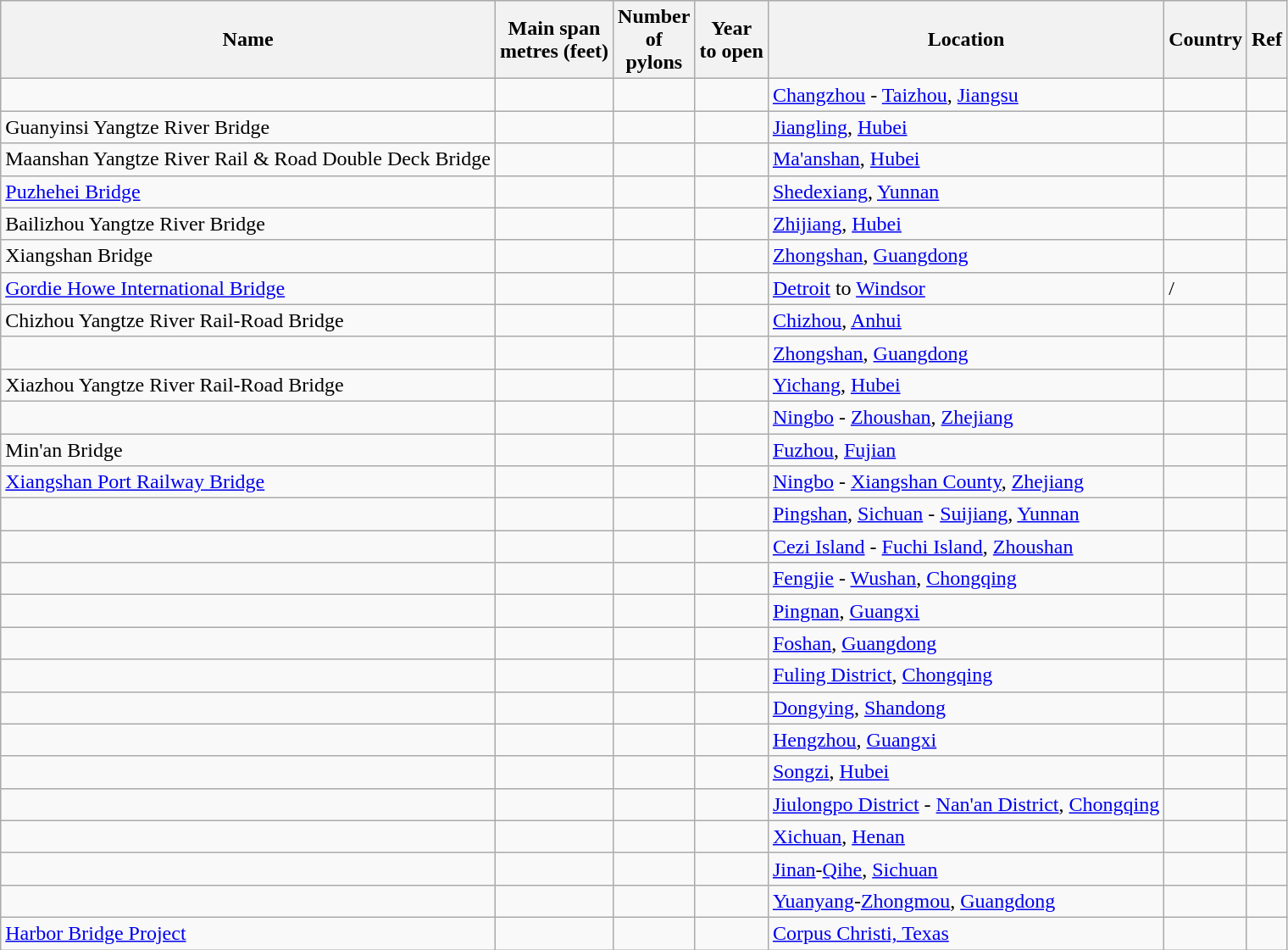<table class="wikitable sortable static-row-numbers" style="text-align:left">
<tr bgcolor=#efefef>
<th>Name</th>
<th>Main span<br>metres (feet)</th>
<th>Number<br>of<br>pylons</th>
<th>Year<br>to open</th>
<th>Location</th>
<th>Country</th>
<th>Ref</th>
</tr>
<tr>
<td></td>
<td></td>
<td></td>
<td></td>
<td><a href='#'>Changzhou</a> - <a href='#'>Taizhou</a>, <a href='#'>Jiangsu</a><br><small></small></td>
<td></td>
<td></td>
</tr>
<tr>
<td>Guanyinsi Yangtze River Bridge</td>
<td></td>
<td></td>
<td></td>
<td><a href='#'>Jiangling</a>, <a href='#'>Hubei</a></td>
<td></td>
<td></td>
</tr>
<tr>
<td>Maanshan Yangtze River Rail & Road Double Deck Bridge</td>
<td></td>
<td></td>
<td></td>
<td><a href='#'>Ma'anshan</a>, <a href='#'>Hubei</a><br><small></small></td>
<td></td>
<td></td>
</tr>
<tr>
<td><a href='#'>Puzhehei Bridge</a></td>
<td></td>
<td></td>
<td></td>
<td><a href='#'>Shedexiang</a>, <a href='#'>Yunnan</a></td>
<td></td>
<td></td>
</tr>
<tr>
<td>Bailizhou Yangtze River Bridge</td>
<td></td>
<td></td>
<td></td>
<td><a href='#'>Zhijiang</a>, <a href='#'>Hubei</a><br><small></small></td>
<td></td>
<td></td>
</tr>
<tr>
<td>Xiangshan Bridge</td>
<td></td>
<td></td>
<td></td>
<td><a href='#'>Zhongshan</a>, <a href='#'>Guangdong</a></td>
<td></td>
<td></td>
</tr>
<tr>
<td><a href='#'>Gordie Howe International Bridge</a></td>
<td></td>
<td></td>
<td></td>
<td><a href='#'>Detroit</a> to <a href='#'>Windsor</a></td>
<td>/</td>
<td></td>
</tr>
<tr>
<td>Chizhou Yangtze River Rail-Road Bridge</td>
<td></td>
<td></td>
<td></td>
<td><a href='#'>Chizhou</a>, <a href='#'>Anhui</a><br><small></small></td>
<td></td>
<td></td>
</tr>
<tr>
<td></td>
<td></td>
<td></td>
<td></td>
<td><a href='#'>Zhongshan</a>, <a href='#'>Guangdong</a><br></td>
<td></td>
<td></td>
</tr>
<tr>
<td>Xiazhou Yangtze River Rail-Road Bridge</td>
<td></td>
<td></td>
<td></td>
<td><a href='#'>Yichang</a>, <a href='#'>Hubei</a></td>
<td></td>
<td></td>
</tr>
<tr>
<td></td>
<td></td>
<td></td>
<td></td>
<td><a href='#'>Ningbo</a> - <a href='#'>Zhoushan</a>, <a href='#'>Zhejiang</a></td>
<td></td>
<td></td>
</tr>
<tr>
<td>Min'an Bridge</td>
<td></td>
<td></td>
<td></td>
<td><a href='#'>Fuzhou</a>, <a href='#'>Fujian</a></td>
<td></td>
<td></td>
</tr>
<tr>
<td><a href='#'>Xiangshan Port Railway Bridge</a></td>
<td></td>
<td></td>
<td></td>
<td><a href='#'>Ningbo</a> - <a href='#'>Xiangshan County</a>, <a href='#'>Zhejiang</a><br><small></small></td>
<td></td>
<td></td>
</tr>
<tr>
<td></td>
<td></td>
<td></td>
<td></td>
<td><a href='#'>Pingshan</a>, <a href='#'>Sichuan</a>  - <a href='#'>Suijiang</a>, <a href='#'>Yunnan</a></td>
<td></td>
<td></td>
</tr>
<tr>
<td></td>
<td></td>
<td></td>
<td></td>
<td><a href='#'>Cezi Island</a> - <a href='#'>Fuchi Island</a>, <a href='#'>Zhoushan</a><br><small></small></td>
<td></td>
<td></td>
</tr>
<tr>
<td></td>
<td></td>
<td></td>
<td></td>
<td><a href='#'>Fengjie</a> - <a href='#'>Wushan</a>, <a href='#'>Chongqing</a></td>
<td></td>
<td></td>
</tr>
<tr>
<td></td>
<td></td>
<td></td>
<td></td>
<td><a href='#'>Pingnan</a>, <a href='#'>Guangxi</a></td>
<td></td>
<td></td>
</tr>
<tr>
<td></td>
<td></td>
<td></td>
<td></td>
<td><a href='#'>Foshan</a>, <a href='#'>Guangdong</a></td>
<td></td>
<td></td>
</tr>
<tr>
<td></td>
<td></td>
<td></td>
<td></td>
<td><a href='#'>Fuling District</a>, <a href='#'>Chongqing</a></td>
<td></td>
<td></td>
</tr>
<tr>
<td></td>
<td></td>
<td></td>
<td></td>
<td><a href='#'>Dongying</a>, <a href='#'>Shandong</a></td>
<td></td>
<td></td>
</tr>
<tr>
<td></td>
<td></td>
<td></td>
<td></td>
<td><a href='#'>Hengzhou</a>, <a href='#'>Guangxi</a></td>
<td></td>
<td></td>
</tr>
<tr>
<td></td>
<td></td>
<td></td>
<td></td>
<td><a href='#'>Songzi</a>, <a href='#'>Hubei</a></td>
<td></td>
<td></td>
</tr>
<tr>
<td></td>
<td></td>
<td></td>
<td></td>
<td><a href='#'>Jiulongpo District</a> - <a href='#'>Nan'an District</a>, <a href='#'>Chongqing</a><br><small></small></td>
<td></td>
<td></td>
</tr>
<tr>
<td></td>
<td></td>
<td></td>
<td></td>
<td><a href='#'>Xichuan</a>, <a href='#'>Henan</a></td>
<td></td>
<td></td>
</tr>
<tr>
<td></td>
<td></td>
<td></td>
<td></td>
<td><a href='#'>Jinan</a>-<a href='#'>Qihe</a>, <a href='#'>Sichuan</a><br><small></small></td>
<td></td>
<td></td>
</tr>
<tr>
<td></td>
<td></td>
<td></td>
<td></td>
<td><a href='#'>Yuanyang</a>-<a href='#'>Zhongmou</a>, <a href='#'>Guangdong</a></td>
<td></td>
<td></td>
</tr>
<tr>
<td><a href='#'>Harbor Bridge Project</a></td>
<td></td>
<td></td>
<td></td>
<td><a href='#'>Corpus Christi, Texas</a></td>
<td></td>
<td></td>
</tr>
</table>
